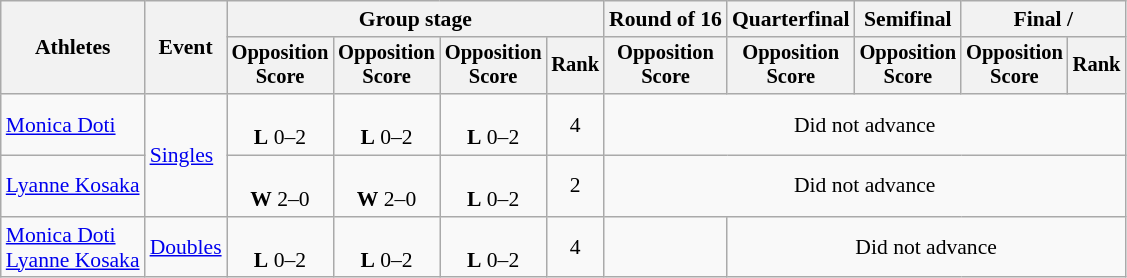<table class="wikitable" style="font-size:90%">
<tr>
<th rowspan=2>Athletes</th>
<th rowspan=2>Event</th>
<th colspan=4>Group stage</th>
<th>Round of 16</th>
<th>Quarterfinal</th>
<th>Semifinal</th>
<th colspan=2>Final / </th>
</tr>
<tr style="font-size:95%">
<th>Opposition<br>Score</th>
<th>Opposition<br>Score</th>
<th>Opposition<br>Score</th>
<th>Rank</th>
<th>Opposition<br>Score</th>
<th>Opposition<br>Score</th>
<th>Opposition<br>Score</th>
<th>Opposition<br>Score</th>
<th>Rank</th>
</tr>
<tr align=center>
<td align=left><a href='#'>Monica Doti</a></td>
<td align=left rowspan=2><a href='#'>Singles</a></td>
<td><br><strong>L</strong> 0–2</td>
<td><br><strong>L</strong> 0–2</td>
<td><br><strong>L</strong> 0–2</td>
<td>4</td>
<td colspan=5>Did not advance</td>
</tr>
<tr align=center>
<td align=left><a href='#'>Lyanne Kosaka</a></td>
<td><br><strong>W</strong> 2–0</td>
<td><br><strong>W</strong> 2–0</td>
<td><br><strong>L</strong> 0–2</td>
<td>2</td>
<td colspan=5>Did not advance</td>
</tr>
<tr align=center>
<td align=left><a href='#'>Monica Doti</a><br><a href='#'>Lyanne Kosaka</a></td>
<td align=left><a href='#'>Doubles</a></td>
<td><br><strong>L</strong> 0–2</td>
<td><br><strong>L</strong> 0–2</td>
<td><br><strong>L</strong> 0–2</td>
<td>4</td>
<td></td>
<td colspan=4>Did not advance</td>
</tr>
</table>
